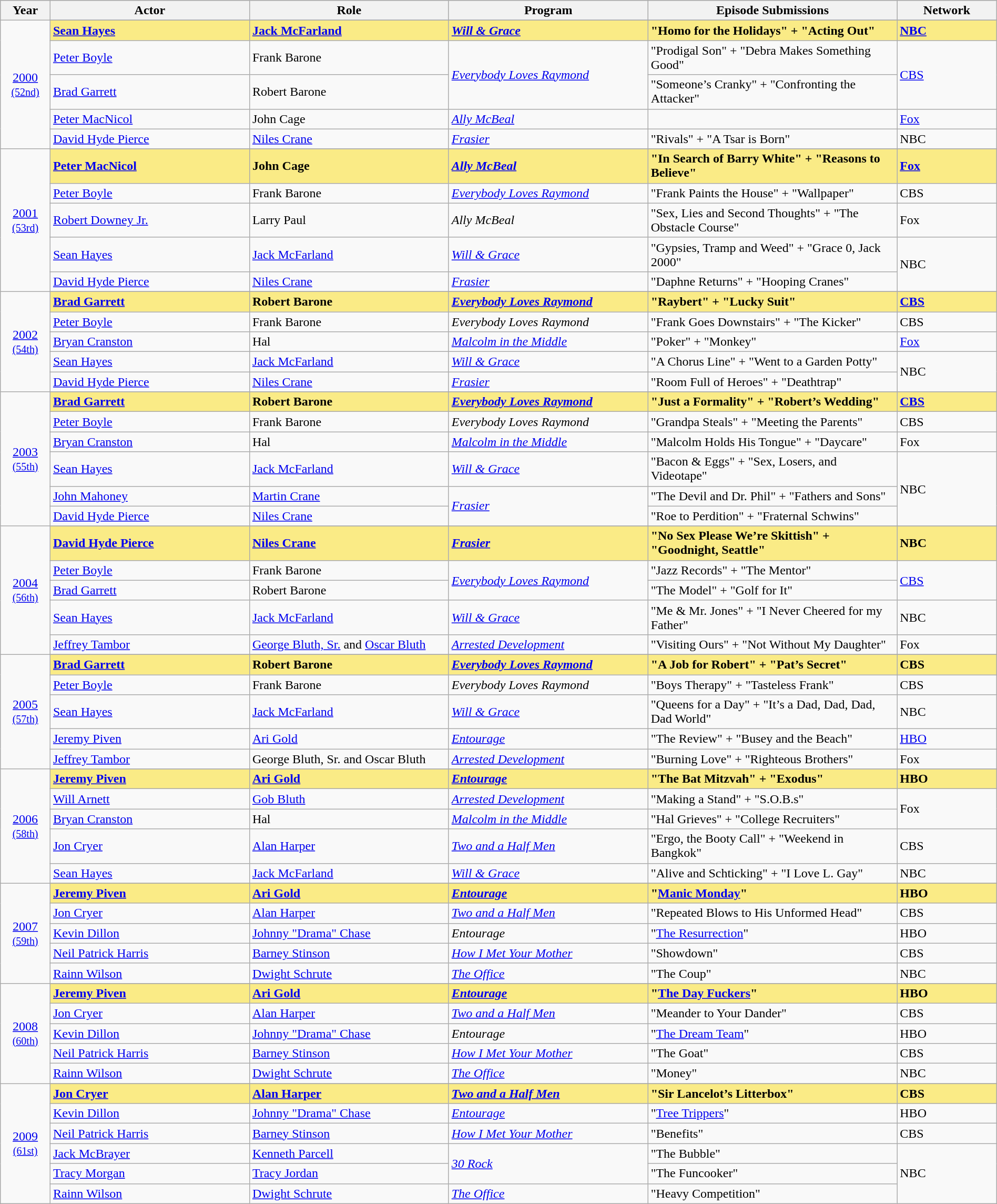<table class="wikitable" style="width:100%; text-align: left;">
<tr style="background:#bebebe;">
<th style="width:5%;">Year</th>
<th style="width:20%;">Actor</th>
<th style="width:20%;">Role</th>
<th style="width:20%;">Program</th>
<th style="width:25%;">Episode Submissions</th>
<th style="width:10%;">Network</th>
</tr>
<tr>
<td rowspan=6 style="text-align:center"><a href='#'>2000</a><br><small><a href='#'>(52nd)</a></small></td>
</tr>
<tr style="background:#FAEB86">
<td><strong><a href='#'>Sean Hayes</a></strong></td>
<td><strong><a href='#'>Jack McFarland</a></strong></td>
<td><strong><em><a href='#'>Will & Grace</a></em></strong></td>
<td><strong>"Homo for the Holidays" + "Acting Out"</strong></td>
<td><strong><a href='#'>NBC</a></strong></td>
</tr>
<tr>
<td><a href='#'>Peter Boyle</a></td>
<td>Frank Barone</td>
<td rowspan=2><em><a href='#'>Everybody Loves Raymond</a></em></td>
<td>"Prodigal Son" + "Debra Makes Something Good"</td>
<td rowspan=2><a href='#'>CBS</a></td>
</tr>
<tr>
<td><a href='#'>Brad Garrett</a></td>
<td>Robert Barone</td>
<td>"Someone’s Cranky" + "Confronting the Attacker"</td>
</tr>
<tr>
<td><a href='#'>Peter MacNicol</a></td>
<td>John Cage</td>
<td><em><a href='#'>Ally McBeal</a></em></td>
<td></td>
<td><a href='#'>Fox</a></td>
</tr>
<tr>
<td><a href='#'>David Hyde Pierce</a></td>
<td><a href='#'>Niles Crane</a></td>
<td><em><a href='#'>Frasier</a></em></td>
<td>"Rivals" + "A Tsar is Born"</td>
<td>NBC</td>
</tr>
<tr>
<td rowspan=6 style="text-align:center"><a href='#'>2001</a><br><small><a href='#'>(53rd)</a></small></td>
</tr>
<tr style="background:#FAEB86">
<td><strong><a href='#'>Peter MacNicol</a></strong></td>
<td><strong>John Cage</strong></td>
<td><strong><em><a href='#'>Ally McBeal</a></em></strong></td>
<td><strong>"In Search of Barry White" + "Reasons to Believe"</strong></td>
<td><strong><a href='#'>Fox</a></strong></td>
</tr>
<tr>
<td><a href='#'>Peter Boyle</a></td>
<td>Frank Barone</td>
<td><em><a href='#'>Everybody Loves Raymond</a></em></td>
<td>"Frank Paints the House" + "Wallpaper"</td>
<td>CBS</td>
</tr>
<tr>
<td><a href='#'>Robert Downey Jr.</a></td>
<td>Larry Paul</td>
<td><em>Ally McBeal</em></td>
<td>"Sex, Lies and Second Thoughts" + "The Obstacle Course"</td>
<td>Fox</td>
</tr>
<tr>
<td><a href='#'>Sean Hayes</a></td>
<td><a href='#'>Jack McFarland</a></td>
<td><em><a href='#'>Will & Grace</a></em></td>
<td>"Gypsies, Tramp and Weed" + "Grace 0, Jack 2000"</td>
<td rowspan=2>NBC</td>
</tr>
<tr>
<td><a href='#'>David Hyde Pierce</a></td>
<td><a href='#'>Niles Crane</a></td>
<td><em><a href='#'>Frasier</a></em></td>
<td>"Daphne Returns" + "Hooping Cranes"</td>
</tr>
<tr>
<td rowspan=6 style="text-align:center"><a href='#'>2002</a><br><small><a href='#'>(54th)</a></small></td>
</tr>
<tr style="background:#FAEB86">
<td><strong><a href='#'>Brad Garrett</a></strong></td>
<td><strong>Robert Barone</strong></td>
<td><strong><em><a href='#'>Everybody Loves Raymond</a></em></strong></td>
<td><strong>"Raybert" + "Lucky Suit"</strong></td>
<td><strong><a href='#'>CBS</a></strong></td>
</tr>
<tr>
<td><a href='#'>Peter Boyle</a></td>
<td>Frank Barone</td>
<td><em>Everybody Loves Raymond</em></td>
<td>"Frank Goes Downstairs" + "The Kicker"</td>
<td>CBS</td>
</tr>
<tr>
<td><a href='#'>Bryan Cranston</a></td>
<td>Hal</td>
<td><em><a href='#'>Malcolm in the Middle</a></em></td>
<td>"Poker" + "Monkey"</td>
<td><a href='#'>Fox</a></td>
</tr>
<tr>
<td><a href='#'>Sean Hayes</a></td>
<td><a href='#'>Jack McFarland</a></td>
<td><em><a href='#'>Will & Grace</a></em></td>
<td>"A Chorus Line" + "Went to a Garden Potty"</td>
<td rowspan=2>NBC</td>
</tr>
<tr>
<td><a href='#'>David Hyde Pierce</a></td>
<td><a href='#'>Niles Crane</a></td>
<td><em><a href='#'>Frasier</a></em></td>
<td>"Room Full of Heroes" + "Deathtrap"</td>
</tr>
<tr>
<td rowspan=7 style="text-align:center"><a href='#'>2003</a><br><small><a href='#'>(55th)</a></small></td>
</tr>
<tr style="background:#FAEB86">
<td><strong><a href='#'>Brad Garrett</a></strong></td>
<td><strong>Robert Barone</strong></td>
<td><strong><em><a href='#'>Everybody Loves Raymond</a></em></strong></td>
<td><strong>"Just a Formality" + "Robert’s Wedding"</strong></td>
<td><strong><a href='#'>CBS</a></strong></td>
</tr>
<tr>
<td><a href='#'>Peter Boyle</a></td>
<td>Frank Barone</td>
<td><em>Everybody Loves Raymond</em></td>
<td>"Grandpa Steals" + "Meeting the Parents"</td>
<td>CBS</td>
</tr>
<tr>
<td><a href='#'>Bryan Cranston</a></td>
<td>Hal</td>
<td><em><a href='#'>Malcolm in the Middle</a></em></td>
<td>"Malcolm Holds His Tongue" + "Daycare"</td>
<td>Fox</td>
</tr>
<tr>
<td><a href='#'>Sean Hayes</a></td>
<td><a href='#'>Jack McFarland</a></td>
<td><em><a href='#'>Will & Grace</a></em></td>
<td>"Bacon & Eggs" + "Sex, Losers, and Videotape"</td>
<td rowspan=3>NBC</td>
</tr>
<tr>
<td><a href='#'>John Mahoney</a></td>
<td><a href='#'>Martin Crane</a></td>
<td rowspan=2><em><a href='#'>Frasier</a></em></td>
<td>"The Devil and Dr. Phil" + "Fathers and Sons"</td>
</tr>
<tr>
<td><a href='#'>David Hyde Pierce</a></td>
<td><a href='#'>Niles Crane</a></td>
<td>"Roe to Perdition" + "Fraternal Schwins"</td>
</tr>
<tr>
<td rowspan=6 style="text-align:center"><a href='#'>2004</a><br><small><a href='#'>(56th)</a></small></td>
</tr>
<tr style="background:#FAEB86">
<td><strong><a href='#'>David Hyde Pierce</a></strong></td>
<td><strong><a href='#'>Niles Crane</a></strong></td>
<td><strong><em><a href='#'>Frasier</a></em></strong></td>
<td><strong>"No Sex Please We’re Skittish" + "Goodnight, Seattle"</strong></td>
<td><strong>NBC</strong></td>
</tr>
<tr>
<td><a href='#'>Peter Boyle</a></td>
<td>Frank Barone</td>
<td rowspan=2><em><a href='#'>Everybody Loves Raymond</a></em></td>
<td>"Jazz Records" + "The Mentor"</td>
<td rowspan=2><a href='#'>CBS</a></td>
</tr>
<tr>
<td><a href='#'>Brad Garrett</a></td>
<td>Robert Barone</td>
<td>"The Model" + "Golf for It"</td>
</tr>
<tr>
<td><a href='#'>Sean Hayes</a></td>
<td><a href='#'>Jack McFarland</a></td>
<td><em><a href='#'>Will & Grace</a></em></td>
<td>"Me & Mr. Jones" + "I Never Cheered for my Father"</td>
<td>NBC</td>
</tr>
<tr>
<td><a href='#'>Jeffrey Tambor</a></td>
<td><a href='#'>George Bluth, Sr.</a> and <a href='#'>Oscar Bluth</a></td>
<td><em><a href='#'>Arrested Development</a></em></td>
<td>"Visiting Ours" + "Not Without My Daughter"</td>
<td>Fox</td>
</tr>
<tr>
<td rowspan=6 style="text-align:center"><a href='#'>2005</a><br><small><a href='#'>(57th)</a></small></td>
</tr>
<tr style="background:#FAEB86">
<td><strong><a href='#'>Brad Garrett</a></strong></td>
<td><strong>Robert Barone</strong></td>
<td><strong><em><a href='#'>Everybody Loves Raymond</a></em></strong></td>
<td><strong>"A Job for Robert" + "Pat’s Secret"</strong></td>
<td><strong>CBS</strong></td>
</tr>
<tr>
<td><a href='#'>Peter Boyle</a></td>
<td>Frank Barone</td>
<td><em>Everybody Loves Raymond</em></td>
<td>"Boys Therapy" + "Tasteless Frank"</td>
<td>CBS</td>
</tr>
<tr>
<td><a href='#'>Sean Hayes</a></td>
<td><a href='#'>Jack McFarland</a></td>
<td><em><a href='#'>Will & Grace</a></em></td>
<td>"Queens for a Day" + "It’s a Dad, Dad, Dad, Dad World"</td>
<td>NBC</td>
</tr>
<tr>
<td><a href='#'>Jeremy Piven</a></td>
<td><a href='#'>Ari Gold</a></td>
<td><em><a href='#'>Entourage</a></em></td>
<td>"The Review" + "Busey and the Beach"</td>
<td><a href='#'>HBO</a></td>
</tr>
<tr>
<td><a href='#'>Jeffrey Tambor</a></td>
<td>George Bluth, Sr. and Oscar Bluth</td>
<td><em><a href='#'>Arrested Development</a></em></td>
<td>"Burning Love" + "Righteous Brothers"</td>
<td>Fox</td>
</tr>
<tr>
<td rowspan=6 style="text-align:center"><a href='#'>2006</a><br><small><a href='#'>(58th)</a></small></td>
</tr>
<tr style="background:#FAEB86">
<td><strong><a href='#'>Jeremy Piven</a></strong></td>
<td><strong><a href='#'>Ari Gold</a></strong></td>
<td><strong><em><a href='#'>Entourage</a></em></strong></td>
<td><strong>"The Bat Mitzvah" + "Exodus"</strong></td>
<td><strong>HBO</strong></td>
</tr>
<tr>
<td><a href='#'>Will Arnett</a></td>
<td><a href='#'>Gob Bluth</a></td>
<td><em><a href='#'>Arrested Development</a></em></td>
<td>"Making a Stand" + "S.O.B.s"</td>
<td rowspan=2>Fox</td>
</tr>
<tr>
<td><a href='#'>Bryan Cranston</a></td>
<td>Hal</td>
<td><em><a href='#'>Malcolm in the Middle</a></em></td>
<td>"Hal Grieves" + "College Recruiters"</td>
</tr>
<tr>
<td><a href='#'>Jon Cryer</a></td>
<td><a href='#'>Alan Harper</a></td>
<td><em><a href='#'>Two and a Half Men</a></em></td>
<td>"Ergo, the Booty Call" + "Weekend in Bangkok"</td>
<td>CBS</td>
</tr>
<tr>
<td><a href='#'>Sean Hayes</a></td>
<td><a href='#'>Jack McFarland</a></td>
<td><em><a href='#'>Will & Grace</a></em></td>
<td>"Alive and Schticking" + "I Love L. Gay"</td>
<td>NBC</td>
</tr>
<tr>
<td rowspan=6 style="text-align:center"><a href='#'>2007</a><br><small><a href='#'>(59th)</a></small></td>
</tr>
<tr style="background:#FAEB86">
<td><strong><a href='#'>Jeremy Piven</a></strong></td>
<td><strong><a href='#'>Ari Gold</a></strong></td>
<td><strong><em><a href='#'>Entourage</a></em></strong></td>
<td><strong>"<a href='#'>Manic Monday</a>"</strong></td>
<td><strong>HBO</strong></td>
</tr>
<tr>
<td><a href='#'>Jon Cryer</a></td>
<td><a href='#'>Alan Harper</a></td>
<td><em><a href='#'>Two and a Half Men</a></em></td>
<td>"Repeated Blows to His Unformed Head"</td>
<td>CBS</td>
</tr>
<tr>
<td><a href='#'>Kevin Dillon</a></td>
<td><a href='#'>Johnny "Drama" Chase</a></td>
<td><em>Entourage</em></td>
<td>"<a href='#'>The Resurrection</a>"</td>
<td>HBO</td>
</tr>
<tr>
<td><a href='#'>Neil Patrick Harris</a></td>
<td><a href='#'>Barney Stinson</a></td>
<td><em><a href='#'>How I Met Your Mother</a></em></td>
<td>"Showdown"</td>
<td>CBS</td>
</tr>
<tr>
<td><a href='#'>Rainn Wilson</a></td>
<td><a href='#'>Dwight Schrute</a></td>
<td><em><a href='#'>The Office</a></em></td>
<td>"The Coup"</td>
<td>NBC</td>
</tr>
<tr>
<td rowspan=6 style="text-align:center"><a href='#'>2008</a><br><small><a href='#'>(60th)</a></small></td>
</tr>
<tr style="background:#FAEB86">
<td><strong><a href='#'>Jeremy Piven</a></strong></td>
<td><strong><a href='#'>Ari Gold</a></strong></td>
<td><strong><em><a href='#'>Entourage</a></em></strong></td>
<td><strong>"<a href='#'>The Day Fuckers</a>"</strong></td>
<td><strong>HBO</strong></td>
</tr>
<tr>
<td><a href='#'>Jon Cryer</a></td>
<td><a href='#'>Alan Harper</a></td>
<td><em><a href='#'>Two and a Half Men</a></em></td>
<td>"Meander to Your Dander"</td>
<td>CBS</td>
</tr>
<tr>
<td><a href='#'>Kevin Dillon</a></td>
<td><a href='#'>Johnny "Drama" Chase</a></td>
<td><em>Entourage</em></td>
<td>"<a href='#'>The Dream Team</a>"</td>
<td>HBO</td>
</tr>
<tr>
<td><a href='#'>Neil Patrick Harris</a></td>
<td><a href='#'>Barney Stinson</a></td>
<td><em><a href='#'>How I Met Your Mother</a></em></td>
<td>"The Goat"</td>
<td>CBS</td>
</tr>
<tr>
<td><a href='#'>Rainn Wilson</a></td>
<td><a href='#'>Dwight Schrute</a></td>
<td><em><a href='#'>The Office</a></em></td>
<td>"Money"</td>
<td>NBC</td>
</tr>
<tr>
<td rowspan=7 style="text-align:center"><a href='#'>2009</a><br><small><a href='#'>(61st)</a></small></td>
</tr>
<tr style="background:#FAEB86">
<td><strong><a href='#'>Jon Cryer</a></strong></td>
<td><strong><a href='#'>Alan Harper</a></strong></td>
<td><strong><em><a href='#'>Two and a Half Men</a></em></strong></td>
<td><strong>"Sir Lancelot’s Litterbox"</strong></td>
<td><strong>CBS</strong></td>
</tr>
<tr>
<td><a href='#'>Kevin Dillon</a></td>
<td><a href='#'>Johnny "Drama" Chase</a></td>
<td><em><a href='#'>Entourage</a></em></td>
<td>"<a href='#'>Tree Trippers</a>"</td>
<td>HBO</td>
</tr>
<tr>
<td><a href='#'>Neil Patrick Harris</a></td>
<td><a href='#'>Barney Stinson</a></td>
<td><em><a href='#'>How I Met Your Mother</a></em></td>
<td>"Benefits"</td>
<td>CBS</td>
</tr>
<tr>
<td><a href='#'>Jack McBrayer</a></td>
<td><a href='#'>Kenneth Parcell</a></td>
<td rowspan=2><em><a href='#'>30 Rock</a></em></td>
<td>"The Bubble"</td>
<td rowspan=3>NBC</td>
</tr>
<tr>
<td><a href='#'>Tracy Morgan</a></td>
<td><a href='#'>Tracy Jordan</a></td>
<td>"The Funcooker"</td>
</tr>
<tr>
<td><a href='#'>Rainn Wilson</a></td>
<td><a href='#'>Dwight Schrute</a></td>
<td><em><a href='#'>The Office</a></em></td>
<td>"Heavy Competition"</td>
</tr>
</table>
